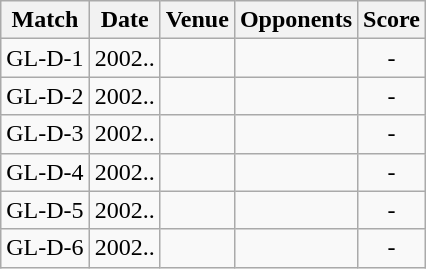<table class="wikitable" style="text-align:center;">
<tr>
<th>Match</th>
<th>Date</th>
<th>Venue</th>
<th>Opponents</th>
<th>Score</th>
</tr>
<tr>
<td>GL-D-1</td>
<td>2002..</td>
<td></td>
<td></td>
<td>-</td>
</tr>
<tr>
<td>GL-D-2</td>
<td>2002..</td>
<td></td>
<td></td>
<td>-</td>
</tr>
<tr>
<td>GL-D-3</td>
<td>2002..</td>
<td></td>
<td></td>
<td>-</td>
</tr>
<tr>
<td>GL-D-4</td>
<td>2002..</td>
<td></td>
<td></td>
<td>-</td>
</tr>
<tr>
<td>GL-D-5</td>
<td>2002..</td>
<td></td>
<td></td>
<td>-</td>
</tr>
<tr>
<td>GL-D-6</td>
<td>2002..</td>
<td></td>
<td></td>
<td>-</td>
</tr>
</table>
